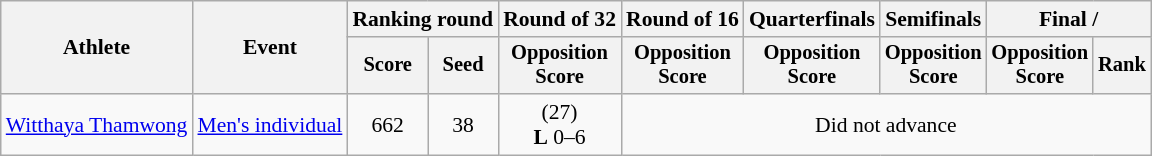<table class="wikitable" style="font-size:90%">
<tr>
<th rowspan="2">Athlete</th>
<th rowspan="2">Event</th>
<th colspan="2">Ranking round</th>
<th>Round of 32</th>
<th>Round of 16</th>
<th>Quarterfinals</th>
<th>Semifinals</th>
<th colspan="2">Final / </th>
</tr>
<tr style="font-size:95%">
<th>Score</th>
<th>Seed</th>
<th>Opposition<br>Score</th>
<th>Opposition<br>Score</th>
<th>Opposition<br>Score</th>
<th>Opposition<br>Score</th>
<th>Opposition<br>Score</th>
<th>Rank</th>
</tr>
<tr align=center>
<td align=left><a href='#'>Witthaya Thamwong</a></td>
<td align=left><a href='#'>Men's individual</a></td>
<td>662</td>
<td>38</td>
<td> (27)<br><strong>L</strong> 0–6</td>
<td colspan=5>Did not advance</td>
</tr>
</table>
